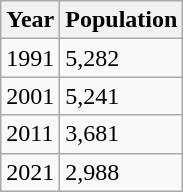<table class="wikitable">
<tr>
<th>Year</th>
<th>Population</th>
</tr>
<tr>
<td>1991</td>
<td>5,282</td>
</tr>
<tr>
<td>2001</td>
<td>5,241</td>
</tr>
<tr>
<td>2011</td>
<td>3,681</td>
</tr>
<tr>
<td>2021</td>
<td>2,988</td>
</tr>
</table>
